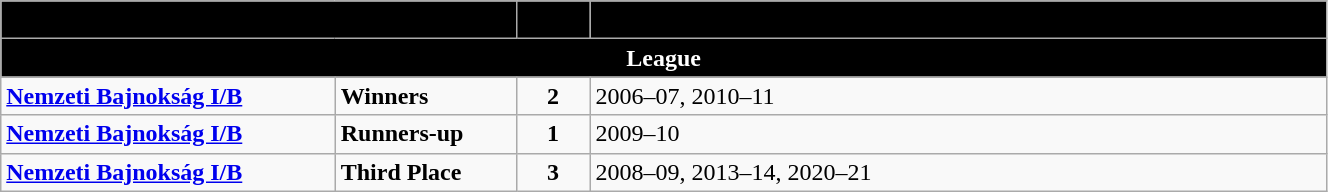<table class="wikitable" width=70%>
<tr>
<th width=35% colspan=2 style="background:black;"><span>Honours</span></th>
<th width=5% style="background:black;"><span>No.</span></th>
<th width=50% style="background:black;"><span>Years</span></th>
</tr>
<tr>
<th colspan="6" style="color:white; background:black"><strong>League</strong></th>
</tr>
<tr>
<td><strong><a href='#'>Nemzeti Bajnokság I/B</a></strong></td>
<td><strong>Winners</strong></td>
<td align=center><strong>2</strong></td>
<td>2006–07, 2010–11</td>
</tr>
<tr>
<td><strong><a href='#'>Nemzeti Bajnokság I/B</a></strong></td>
<td><strong>Runners-up</strong></td>
<td align=center><strong>1</strong></td>
<td>2009–10</td>
</tr>
<tr>
<td><strong><a href='#'>Nemzeti Bajnokság I/B</a></strong></td>
<td><strong>Third Place</strong></td>
<td align=center><strong>3</strong></td>
<td>2008–09, 2013–14, 2020–21</td>
</tr>
</table>
